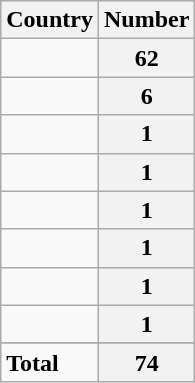<table class="wikitable centre sortable">
<tr>
<th>Country</th>
<th>Number</th>
</tr>
<tr>
<td></td>
<th>62</th>
</tr>
<tr>
<td></td>
<th>6</th>
</tr>
<tr>
<td></td>
<th>1</th>
</tr>
<tr>
<td></td>
<th>1</th>
</tr>
<tr>
<td></td>
<th>1</th>
</tr>
<tr>
<td></td>
<th>1</th>
</tr>
<tr>
<td></td>
<th>1</th>
</tr>
<tr>
<td></td>
<th>1</th>
</tr>
<tr>
</tr>
<tr class="sortbottom">
<td><strong>Total</strong></td>
<th>74</th>
</tr>
</table>
